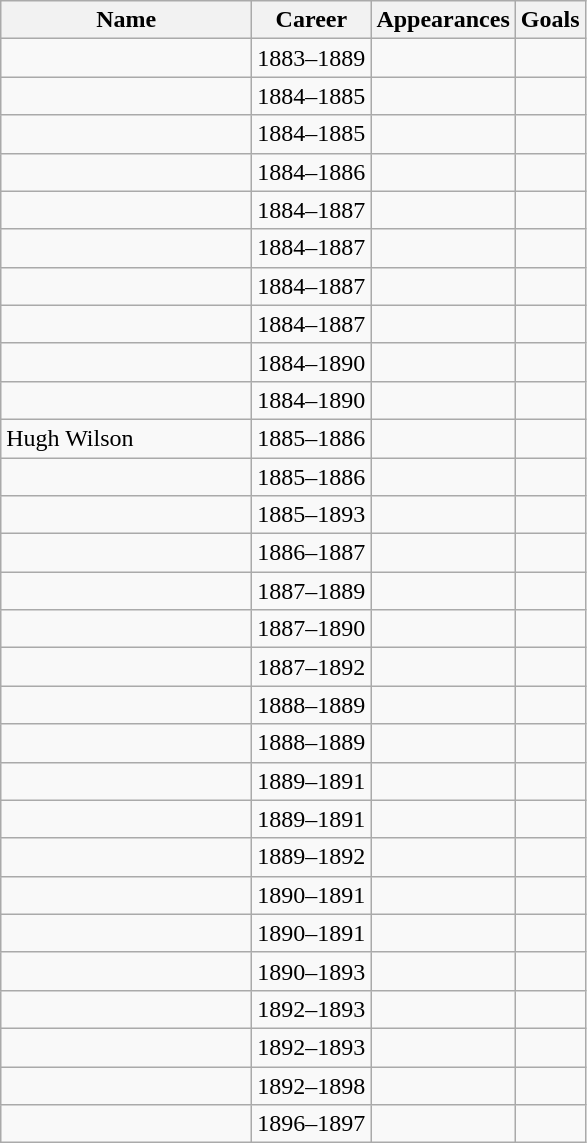<table class="wikitable sortable" style="text-align: center;">
<tr>
<th style="width:10em">Name</th>
<th>Career</th>
<th>Appearances</th>
<th>Goals</th>
</tr>
<tr>
<td align="left"></td>
<td>1883–1889</td>
<td></td>
<td></td>
</tr>
<tr>
<td align="left"></td>
<td>1884–1885</td>
<td></td>
<td></td>
</tr>
<tr>
<td align="left"></td>
<td>1884–1885</td>
<td></td>
<td></td>
</tr>
<tr>
<td align="left"></td>
<td>1884–1886</td>
<td></td>
<td></td>
</tr>
<tr>
<td align="left"></td>
<td>1884–1887</td>
<td></td>
<td></td>
</tr>
<tr>
<td align="left"></td>
<td>1884–1887</td>
<td></td>
<td></td>
</tr>
<tr>
<td align="left"></td>
<td>1884–1887</td>
<td></td>
<td></td>
</tr>
<tr>
<td align="left"></td>
<td>1884–1887</td>
<td></td>
<td></td>
</tr>
<tr>
<td align="left"></td>
<td>1884–1890</td>
<td></td>
<td></td>
</tr>
<tr>
<td align="left"></td>
<td>1884–1890</td>
<td></td>
<td></td>
</tr>
<tr>
<td align="left">Hugh Wilson</td>
<td>1885–1886</td>
<td></td>
<td></td>
</tr>
<tr>
<td align="left"></td>
<td>1885–1886</td>
<td></td>
<td></td>
</tr>
<tr>
<td align="left"></td>
<td>1885–1893</td>
<td></td>
<td></td>
</tr>
<tr>
<td align="left"></td>
<td>1886–1887</td>
<td></td>
<td></td>
</tr>
<tr>
<td align="left"></td>
<td>1887–1889</td>
<td></td>
<td></td>
</tr>
<tr>
<td align="left"></td>
<td>1887–1890</td>
<td></td>
<td></td>
</tr>
<tr>
<td align="left"></td>
<td>1887–1892</td>
<td></td>
<td></td>
</tr>
<tr>
<td align="left"></td>
<td>1888–1889</td>
<td></td>
<td></td>
</tr>
<tr>
<td align="left"></td>
<td>1888–1889</td>
<td></td>
<td></td>
</tr>
<tr>
<td align="left"></td>
<td>1889–1891</td>
<td></td>
<td></td>
</tr>
<tr>
<td align="left"></td>
<td>1889–1891</td>
<td></td>
<td></td>
</tr>
<tr>
<td align="left"></td>
<td>1889–1892</td>
<td></td>
<td></td>
</tr>
<tr>
<td align="left"></td>
<td>1890–1891</td>
<td></td>
<td></td>
</tr>
<tr>
<td align="left"></td>
<td>1890–1891</td>
<td></td>
<td></td>
</tr>
<tr>
<td align="left"></td>
<td>1890–1893</td>
<td></td>
<td></td>
</tr>
<tr>
<td align="left"></td>
<td>1892–1893</td>
<td></td>
<td></td>
</tr>
<tr>
<td align="left"></td>
<td>1892–1893</td>
<td></td>
<td></td>
</tr>
<tr>
<td align="left"></td>
<td>1892–1898</td>
<td></td>
<td></td>
</tr>
<tr>
<td align="left"></td>
<td>1896–1897</td>
<td></td>
<td></td>
</tr>
</table>
